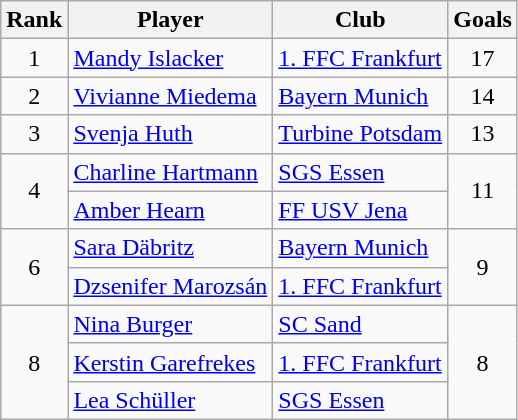<table class="wikitable" style="text-align:center">
<tr>
<th>Rank</th>
<th>Player</th>
<th>Club</th>
<th>Goals</th>
</tr>
<tr>
<td>1</td>
<td align="left"> <a href='#'>Mandy Islacker</a></td>
<td align="left"><a href='#'>1. FFC Frankfurt</a></td>
<td>17</td>
</tr>
<tr>
<td>2</td>
<td align="left"> <a href='#'>Vivianne Miedema</a></td>
<td align="left"><a href='#'>Bayern Munich</a></td>
<td>14</td>
</tr>
<tr>
<td>3</td>
<td align="left"> <a href='#'>Svenja Huth</a></td>
<td align="left"><a href='#'>Turbine Potsdam</a></td>
<td>13</td>
</tr>
<tr>
<td rowspan=2>4</td>
<td align="left"> <a href='#'>Charline Hartmann</a></td>
<td align="left"><a href='#'>SGS Essen</a></td>
<td rowspan=2>11</td>
</tr>
<tr>
<td align="left"> <a href='#'>Amber Hearn</a></td>
<td align="left"><a href='#'>FF USV Jena</a></td>
</tr>
<tr>
<td rowspan=2>6</td>
<td align="left"> <a href='#'>Sara Däbritz</a></td>
<td align="left"><a href='#'>Bayern Munich</a></td>
<td rowspan=2>9</td>
</tr>
<tr>
<td align="left"> <a href='#'>Dzsenifer Marozsán</a></td>
<td align="left"><a href='#'>1. FFC Frankfurt</a></td>
</tr>
<tr>
<td rowspan=3>8</td>
<td align="left"> <a href='#'>Nina Burger</a></td>
<td align="left"><a href='#'>SC Sand</a></td>
<td rowspan=3>8</td>
</tr>
<tr>
<td align="left"> <a href='#'>Kerstin Garefrekes</a></td>
<td align="left"><a href='#'>1. FFC Frankfurt</a></td>
</tr>
<tr>
<td align="left"> <a href='#'>Lea Schüller</a></td>
<td align="left"><a href='#'>SGS Essen</a></td>
</tr>
</table>
